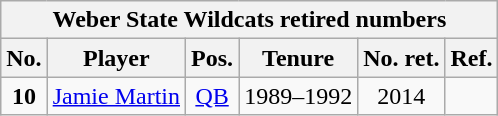<table class="wikitable" style="text-align:center">
<tr>
<th colspan=6 style =><strong>Weber State Wildcats retired numbers</strong></th>
</tr>
<tr>
<th style = >No.</th>
<th style = >Player</th>
<th style = >Pos.</th>
<th style = >Tenure</th>
<th style = >No. ret.</th>
<th style = >Ref.</th>
</tr>
<tr>
<td><strong>10</strong></td>
<td><a href='#'>Jamie Martin</a></td>
<td><a href='#'>QB</a></td>
<td>1989–1992</td>
<td>2014</td>
<td></td>
</tr>
</table>
